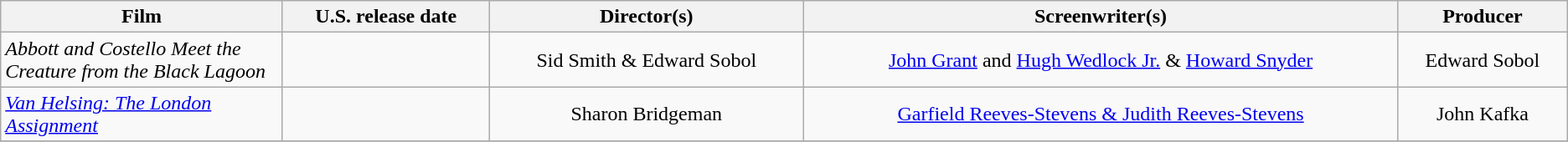<table class="wikitable plainrowheaders" width:99%;" style="text-align:center;">
<tr>
<th style="width:18%;">Film</th>
<th>U.S. release date</th>
<th>Director(s)</th>
<th>Screenwriter(s)</th>
<th>Producer</th>
</tr>
<tr>
<td style="text-align:left"><em>Abbott and Costello Meet the Creature from the Black Lagoon</em></td>
<td style="text-align:left"></td>
<td>Sid Smith & Edward Sobol</td>
<td><a href='#'>John Grant</a> and <a href='#'>Hugh Wedlock Jr.</a> & <a href='#'>Howard Snyder</a></td>
<td>Edward Sobol</td>
</tr>
<tr>
<td style="text-align:left"><em><a href='#'>Van Helsing: The London Assignment</a></em></td>
<td style="text-align:left"></td>
<td>Sharon Bridgeman</td>
<td><a href='#'>Garfield Reeves-Stevens & Judith Reeves-Stevens</a></td>
<td>John Kafka</td>
</tr>
<tr>
</tr>
</table>
